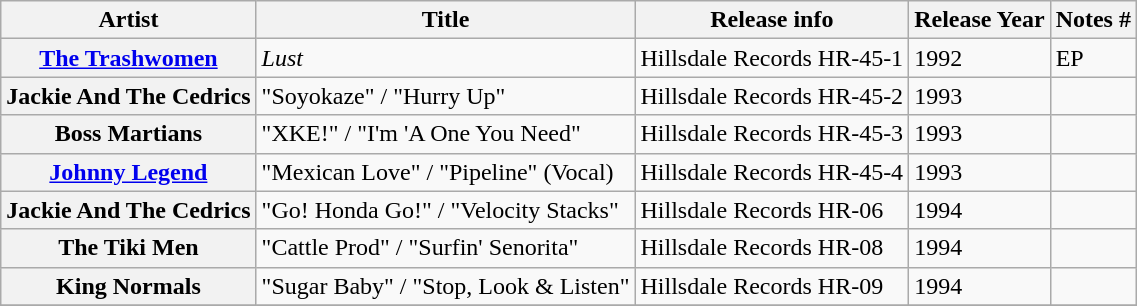<table class="wikitable plainrowheaders sortable">
<tr>
<th scope="col" class="unsortable">Artist</th>
<th scope="col">Title</th>
<th scope="col">Release info</th>
<th scope="col">Release Year</th>
<th scope="col" class="unsortable">Notes #</th>
</tr>
<tr>
<th scope="row"><a href='#'>The Trashwomen</a></th>
<td><em>Lust</em></td>
<td>Hillsdale Records HR-45-1</td>
<td>1992</td>
<td>EP</td>
</tr>
<tr>
<th scope="row">Jackie And The Cedrics</th>
<td>"Soyokaze" / "Hurry Up"</td>
<td>Hillsdale Records HR-45-2</td>
<td>1993</td>
<td></td>
</tr>
<tr>
<th scope="row">Boss Martians</th>
<td>"XKE!" / "I'm 'A One You Need"</td>
<td>Hillsdale Records HR-45-3</td>
<td>1993</td>
<td></td>
</tr>
<tr>
<th scope="row"><a href='#'>Johnny Legend</a></th>
<td>"Mexican Love" / "Pipeline" (Vocal)</td>
<td>Hillsdale Records HR-45-4</td>
<td>1993</td>
<td></td>
</tr>
<tr>
<th scope="row">Jackie And The Cedrics</th>
<td>"Go! Honda Go!" / "Velocity Stacks"</td>
<td>Hillsdale Records HR-06</td>
<td>1994</td>
<td></td>
</tr>
<tr>
<th scope="row">The Tiki Men</th>
<td>"Cattle Prod" / "Surfin' Senorita"</td>
<td>Hillsdale Records HR-08</td>
<td>1994</td>
<td></td>
</tr>
<tr>
<th scope="row">King Normals</th>
<td>"Sugar Baby" / "Stop, Look & Listen"</td>
<td>Hillsdale Records HR-09</td>
<td>1994</td>
<td></td>
</tr>
<tr>
</tr>
</table>
